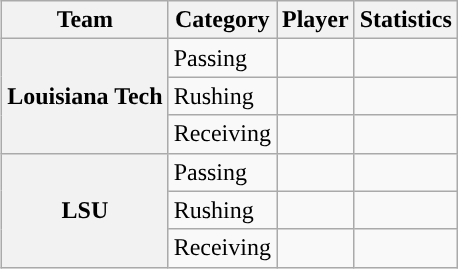<table class="wikitable" style="float:right">
<tr>
<th>Team</th>
<th>Category</th>
<th>Player</th>
<th>Statistics</th>
</tr>
<tr>
<th rowspan=3>Louisiana Tech</th>
<td>Passing</td>
<td></td>
<td></td>
</tr>
<tr>
<td>Rushing</td>
<td></td>
<td></td>
</tr>
<tr>
<td>Receiving</td>
<td></td>
<td></td>
</tr>
<tr>
<th rowspan=3>LSU</th>
<td>Passing</td>
<td></td>
<td></td>
</tr>
<tr>
<td>Rushing</td>
<td></td>
<td></td>
</tr>
<tr>
<td>Receiving</td>
<td></td>
<td></td>
</tr>
</table>
